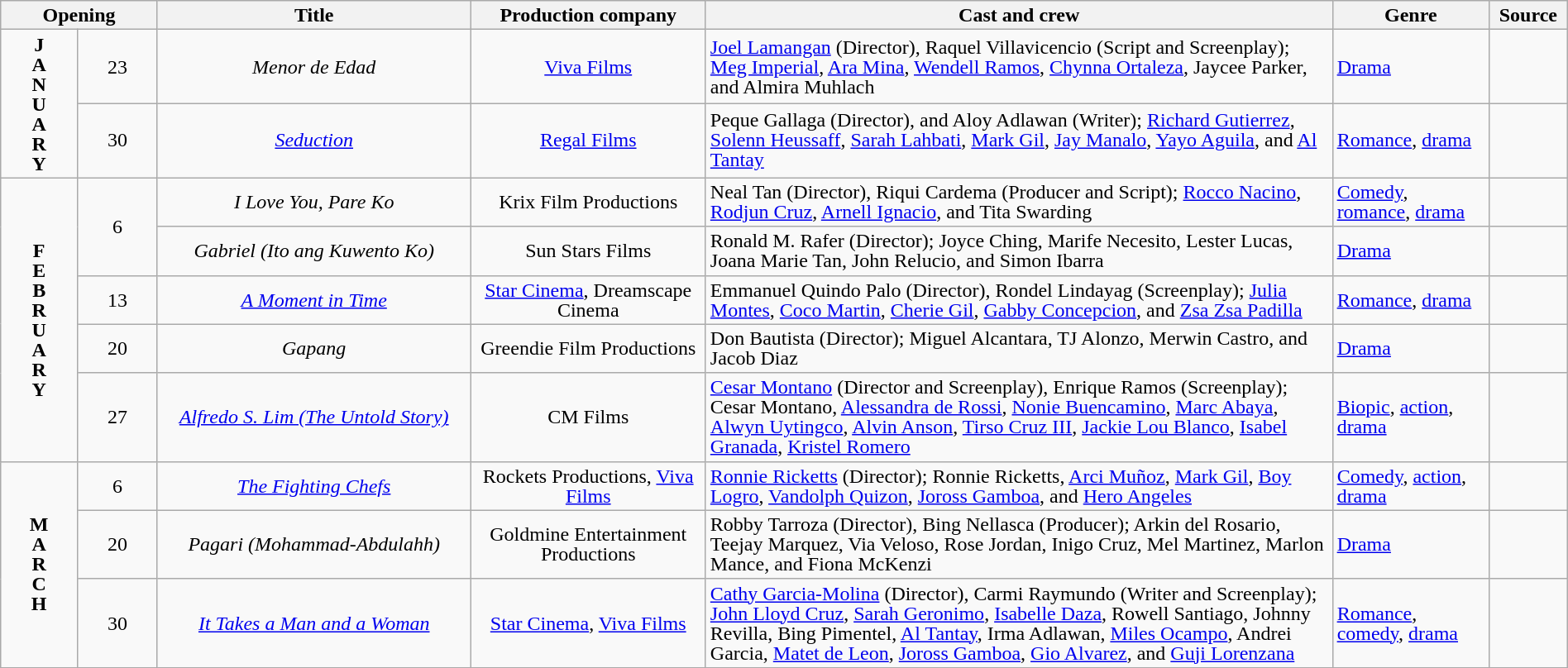<table class="wikitable" style="text-align:center; font-size:100%; line-height:16px;" width="100%">
<tr>
<th colspan="2">Opening</th>
<th style="width:20%;">Title</th>
<th style="width:15%;">Production company</th>
<th style="width:40%;">Cast and crew</th>
<th style="width:10%;">Genre</th>
<th style="width:05%;">Source</th>
</tr>
<tr>
<td rowspan="2"><strong>J</strong><br><strong>A</strong><br><strong>N</strong><br><strong>U</strong><br><strong>A</strong><br><strong>R</strong><br><strong>Y</strong></td>
<td>23</td>
<td><em>Menor de Edad</em></td>
<td><a href='#'>Viva Films</a></td>
<td style="text-align:left;"><a href='#'>Joel Lamangan</a> (Director), Raquel Villavicencio (Script and Screenplay); <a href='#'>Meg Imperial</a>, <a href='#'>Ara Mina</a>, <a href='#'>Wendell Ramos</a>, <a href='#'>Chynna Ortaleza</a>, Jaycee Parker, and Almira Muhlach</td>
<td style="text-align:left;"><a href='#'>Drama</a></td>
<td></td>
</tr>
<tr>
<td>30</td>
<td><em><a href='#'>Seduction</a></em></td>
<td><a href='#'>Regal Films</a></td>
<td style="text-align:left;">Peque Gallaga (Director), and Aloy Adlawan (Writer); <a href='#'>Richard Gutierrez</a>, <a href='#'>Solenn Heussaff</a>, <a href='#'>Sarah Lahbati</a>, <a href='#'>Mark Gil</a>, <a href='#'>Jay Manalo</a>, <a href='#'>Yayo Aguila</a>, and <a href='#'>Al Tantay</a></td>
<td style="text-align:left;"><a href='#'>Romance</a>, <a href='#'>drama</a></td>
<td></td>
</tr>
<tr>
<td rowspan="5"><strong>F</strong><br><strong>E</strong><br><strong>B</strong><br><strong>R</strong><br><strong>U</strong><br><strong>A</strong><br><strong>R</strong><br><strong>Y</strong></td>
<td rowspan="2">6</td>
<td><em>I Love You, Pare Ko</em></td>
<td>Krix Film Productions</td>
<td style="text-align:left;">Neal Tan (Director), Riqui Cardema (Producer and Script); <a href='#'>Rocco Nacino</a>, <a href='#'>Rodjun Cruz</a>, <a href='#'>Arnell Ignacio</a>, and Tita Swarding</td>
<td style="text-align:left;"><a href='#'>Comedy</a>, <a href='#'>romance</a>, <a href='#'>drama</a></td>
<td></td>
</tr>
<tr>
<td><em>Gabriel (Ito ang Kuwento Ko)</em></td>
<td>Sun Stars Films</td>
<td style="text-align:left;">Ronald M. Rafer (Director); Joyce Ching, Marife Necesito, Lester Lucas, Joana Marie Tan, John Relucio, and Simon Ibarra</td>
<td style="text-align:left;"><a href='#'>Drama</a></td>
<td></td>
</tr>
<tr>
<td>13</td>
<td><em><a href='#'>A Moment in Time</a></em></td>
<td><a href='#'>Star Cinema</a>, Dreamscape Cinema</td>
<td style="text-align:left;">Emmanuel Quindo Palo (Director), Rondel Lindayag (Screenplay); <a href='#'>Julia Montes</a>, <a href='#'>Coco Martin</a>, <a href='#'>Cherie Gil</a>, <a href='#'>Gabby Concepcion</a>, and <a href='#'>Zsa Zsa Padilla</a></td>
<td style="text-align:left;"><a href='#'>Romance</a>, <a href='#'>drama</a></td>
<td></td>
</tr>
<tr>
<td>20</td>
<td><em>Gapang</em></td>
<td>Greendie Film Productions</td>
<td style="text-align:left;">Don Bautista (Director); Miguel Alcantara, TJ Alonzo, Merwin Castro, and Jacob Diaz</td>
<td style="text-align:left;"><a href='#'>Drama</a></td>
<td></td>
</tr>
<tr>
<td>27</td>
<td><em><a href='#'>Alfredo S. Lim (The Untold Story)</a></em></td>
<td>CM Films</td>
<td style="text-align:left;"><a href='#'>Cesar Montano</a> (Director and Screenplay), Enrique Ramos (Screenplay); Cesar Montano, <a href='#'>Alessandra de Rossi</a>, <a href='#'>Nonie Buencamino</a>, <a href='#'>Marc Abaya</a>, <a href='#'>Alwyn Uytingco</a>, <a href='#'>Alvin Anson</a>, <a href='#'>Tirso Cruz III</a>, <a href='#'>Jackie Lou Blanco</a>, <a href='#'>Isabel Granada</a>, <a href='#'>Kristel Romero</a></td>
<td style="text-align:left;"><a href='#'>Biopic</a>, <a href='#'>action</a>, <a href='#'>drama</a></td>
<td></td>
</tr>
<tr>
<td rowspan="3"><strong>M</strong><br><strong>A</strong><br><strong>R</strong><br><strong>C</strong><br><strong>H</strong></td>
<td>6</td>
<td><em><a href='#'>The Fighting Chefs</a></em></td>
<td>Rockets Productions, <a href='#'>Viva Films</a></td>
<td style="text-align:left;"><a href='#'>Ronnie Ricketts</a> (Director); Ronnie Ricketts, <a href='#'>Arci Muñoz</a>, <a href='#'>Mark Gil</a>, <a href='#'>Boy Logro</a>, <a href='#'>Vandolph Quizon</a>, <a href='#'>Joross Gamboa</a>, and <a href='#'>Hero Angeles</a></td>
<td style="text-align:left;"><a href='#'>Comedy</a>, <a href='#'>action</a>, <a href='#'>drama</a></td>
<td></td>
</tr>
<tr>
<td>20</td>
<td><em>Pagari (Mohammad-Abdulahh)</em></td>
<td>Goldmine Entertainment Productions</td>
<td style="text-align:left;">Robby Tarroza (Director), Bing Nellasca (Producer); Arkin del Rosario, Teejay Marquez, Via Veloso, Rose Jordan, Inigo Cruz, Mel Martinez, Marlon Mance, and Fiona McKenzi</td>
<td style="text-align:left;"><a href='#'>Drama</a></td>
<td></td>
</tr>
<tr>
<td>30</td>
<td><em><a href='#'>It Takes a Man and a Woman</a></em></td>
<td><a href='#'>Star Cinema</a>, <a href='#'>Viva Films</a></td>
<td style="text-align:left;"><a href='#'>Cathy Garcia-Molina</a> (Director), Carmi Raymundo (Writer and Screenplay); <a href='#'>John Lloyd Cruz</a>, <a href='#'>Sarah Geronimo</a>, <a href='#'>Isabelle Daza</a>, Rowell Santiago, Johnny Revilla, Bing Pimentel, <a href='#'>Al Tantay</a>, Irma Adlawan, <a href='#'>Miles Ocampo</a>, Andrei Garcia, <a href='#'>Matet de Leon</a>, <a href='#'>Joross Gamboa</a>, <a href='#'>Gio Alvarez</a>, and <a href='#'>Guji Lorenzana</a></td>
<td style="text-align:left;"><a href='#'>Romance</a>, <a href='#'>comedy</a>, <a href='#'>drama</a></td>
<td></td>
</tr>
<tr>
</tr>
</table>
